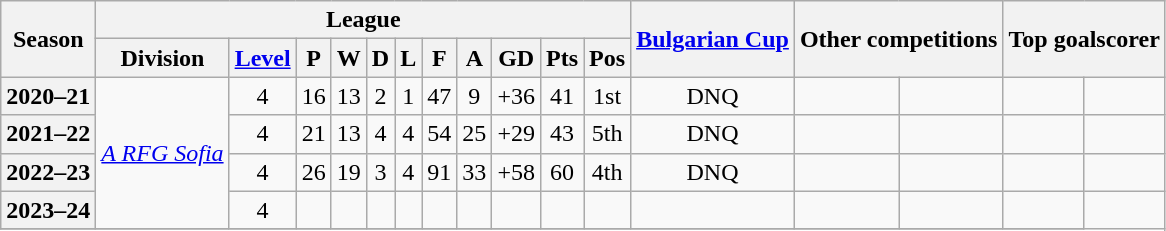<table class="wikitable plainrowheaders sortable" style="text-align: center">
<tr>
<th rowspan=2>Season</th>
<th colspan=11>League</th>
<th rowspan=2><a href='#'>Bulgarian Cup</a><br></th>
<th rowspan=2 colspan=2>Other competitions</th>
<th rowspan=2 colspan=2>Top goalscorer</th>
</tr>
<tr>
<th scope=col>Division</th>
<th scope=col><a href='#'>Level</a></th>
<th scope=col>P</th>
<th scope=col>W</th>
<th scope=col>D</th>
<th scope=col>L</th>
<th scope=col>F</th>
<th scope=col>A</th>
<th scope=col>GD</th>
<th scope=col>Pts</th>
<th scope=col data-sort-type="number">Pos</th>
</tr>
<tr>
<th scope=row rowspan=1>2020–21</th>
<td rowspan=4><em><a href='#'>A RFG Sofia</a></em></td>
<td rowspan=1>4</td>
<td rowspan=1>16</td>
<td rowspan=1>13</td>
<td rowspan=1>2</td>
<td rowspan=1>1</td>
<td rowspan=1>47</td>
<td rowspan=1>9</td>
<td rowspan=1>+36</td>
<td rowspan=1>41</td>
<td rowspan=1>1st</td>
<td rowspan=1>DNQ</td>
<td rowspan=1></td>
<td rowspan=1></td>
<td rowspan=1></td>
<td rowspan=1></td>
</tr>
<tr>
<th scope=row rowspan=1>2021–22</th>
<td rowspan=1>4</td>
<td rowspan=1>21</td>
<td rowspan=1>13</td>
<td rowspan=1>4</td>
<td rowspan=1>4</td>
<td rowspan=1>54</td>
<td rowspan=1>25</td>
<td rowspan=1>+29</td>
<td rowspan=1>43</td>
<td rowspan=1>5th</td>
<td rowspan=1>DNQ</td>
<td rowspan=1></td>
<td rowspan=1></td>
<td rowspan=1></td>
<td rowspan=1></td>
</tr>
<tr>
<th scope=row rowspan=1>2022–23</th>
<td rowspan=1>4</td>
<td rowspan=1>26</td>
<td rowspan=1>19</td>
<td rowspan=1>3</td>
<td rowspan=1>4</td>
<td rowspan=1>91</td>
<td rowspan=1>33</td>
<td rowspan=1>+58</td>
<td rowspan=1>60</td>
<td rowspan=1>4th</td>
<td rowspan=1>DNQ</td>
<td rowspan=1></td>
<td rowspan=1></td>
<td rowspan=1></td>
<td rowspan=1></td>
</tr>
<tr>
<th scope=row rowspan=1>2023–24</th>
<td rowspan=1>4</td>
<td rowspan=1></td>
<td rowspan=1></td>
<td rowspan=1></td>
<td rowspan=1></td>
<td rowspan=1></td>
<td rowspan=1></td>
<td rowspan=1></td>
<td rowspan=1></td>
<td rowspan=1></td>
<td rowspan=1></td>
<td rowspan=1></td>
<td rowspan=1></td>
<td rowspan=1></td>
</tr>
<tr>
</tr>
</table>
